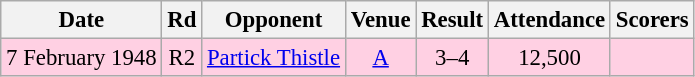<table class="wikitable sortable" style="font-size:95%; text-align:center">
<tr>
<th>Date</th>
<th>Rd</th>
<th>Opponent</th>
<th>Venue</th>
<th>Result</th>
<th>Attendance</th>
<th>Scorers</th>
</tr>
<tr bgcolor = "#ffd0e3">
<td>7 February 1948</td>
<td>R2</td>
<td><a href='#'>Partick Thistle</a></td>
<td><a href='#'>A</a></td>
<td>3–4</td>
<td>12,500</td>
<td></td>
</tr>
</table>
